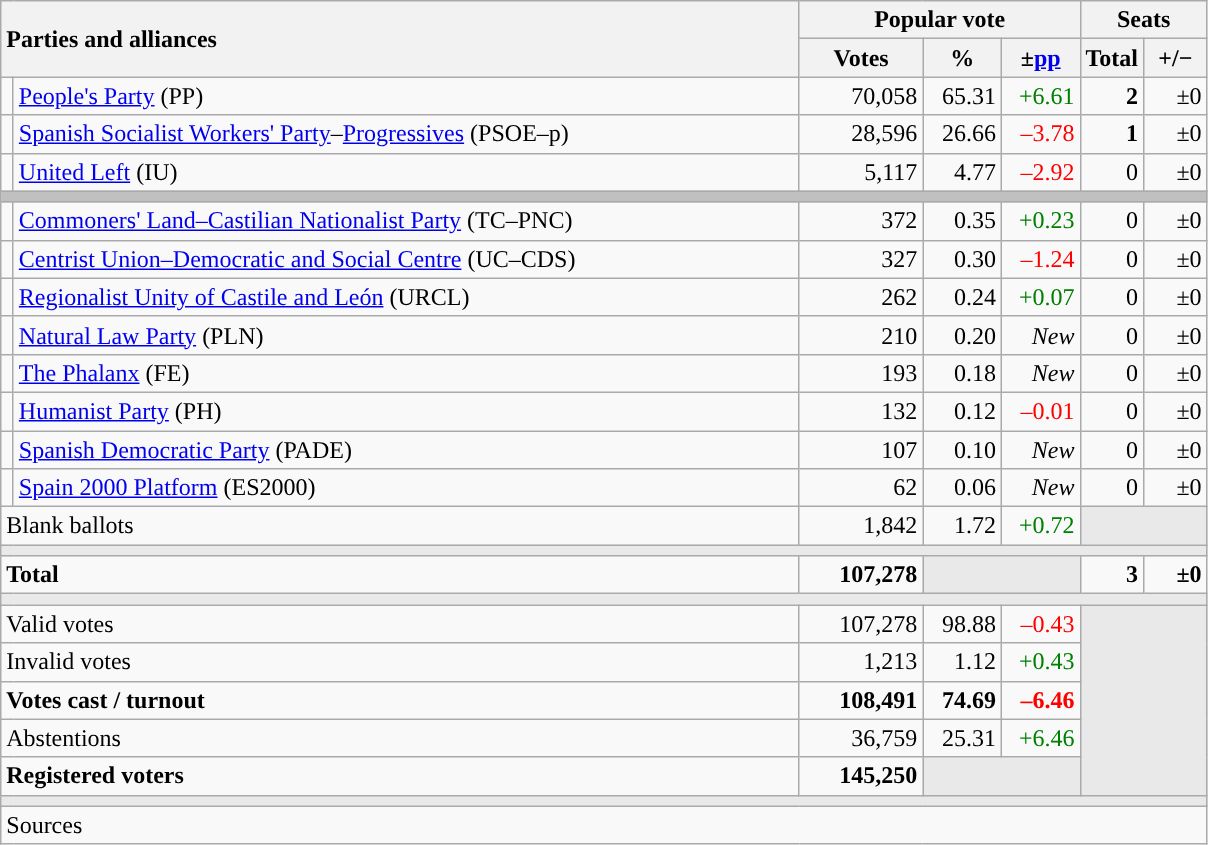<table class="wikitable" style="text-align:right;">
<tr>
<th style="text-align:left;" rowspan="2" colspan="2" width="525">Parties and alliances</th>
<th colspan="3">Popular vote</th>
<th colspan="2">Seats</th>
</tr>
<tr>
<th width="75">Votes</th>
<th width="45">%</th>
<th width="45">±<a href='#'>pp</a></th>
<th width="35">Total</th>
<th width="35">+/−</th>
</tr>
<tr>
<td width="1" style="color:inherit;background:"></td>
<td align="left"><a href='#'>People's Party</a> (PP)</td>
<td>70,058</td>
<td>65.31</td>
<td style="color:green;">+6.61</td>
<td><strong>2</strong></td>
<td>±0</td>
</tr>
<tr>
<td style="color:inherit;background:"></td>
<td align="left"><a href='#'>Spanish Socialist Workers' Party</a>–<a href='#'>Progressives</a> (PSOE–p)</td>
<td>28,596</td>
<td>26.66</td>
<td style="color:red;">–3.78</td>
<td><strong>1</strong></td>
<td>±0</td>
</tr>
<tr>
<td style="color:inherit;background:"></td>
<td align="left"><a href='#'>United Left</a> (IU)</td>
<td>5,117</td>
<td>4.77</td>
<td style="color:red;">–2.92</td>
<td>0</td>
<td>±0</td>
</tr>
<tr>
<td colspan="7" bgcolor="#C0C0C0"></td>
</tr>
<tr>
<td style="color:inherit;background:"></td>
<td align="left"><a href='#'>Commoners' Land–Castilian Nationalist Party</a> (TC–PNC)</td>
<td>372</td>
<td>0.35</td>
<td style="color:green;">+0.23</td>
<td>0</td>
<td>±0</td>
</tr>
<tr>
<td style="color:inherit;background:"></td>
<td align="left"><a href='#'>Centrist Union–Democratic and Social Centre</a> (UC–CDS)</td>
<td>327</td>
<td>0.30</td>
<td style="color:red;">–1.24</td>
<td>0</td>
<td>±0</td>
</tr>
<tr>
<td style="color:inherit;background:"></td>
<td align="left"><a href='#'>Regionalist Unity of Castile and León</a> (URCL)</td>
<td>262</td>
<td>0.24</td>
<td style="color:green;">+0.07</td>
<td>0</td>
<td>±0</td>
</tr>
<tr>
<td style="color:inherit;background:"></td>
<td align="left"><a href='#'>Natural Law Party</a> (PLN)</td>
<td>210</td>
<td>0.20</td>
<td><em>New</em></td>
<td>0</td>
<td>±0</td>
</tr>
<tr>
<td style="color:inherit;background:"></td>
<td align="left"><a href='#'>The Phalanx</a> (FE)</td>
<td>193</td>
<td>0.18</td>
<td><em>New</em></td>
<td>0</td>
<td>±0</td>
</tr>
<tr>
<td style="color:inherit;background:"></td>
<td align="left"><a href='#'>Humanist Party</a> (PH)</td>
<td>132</td>
<td>0.12</td>
<td style="color:red;">–0.01</td>
<td>0</td>
<td>±0</td>
</tr>
<tr>
<td style="color:inherit;background:"></td>
<td align="left"><a href='#'>Spanish Democratic Party</a> (PADE)</td>
<td>107</td>
<td>0.10</td>
<td><em>New</em></td>
<td>0</td>
<td>±0</td>
</tr>
<tr>
<td style="color:inherit;background:"></td>
<td align="left"><a href='#'>Spain 2000 Platform</a> (ES2000)</td>
<td>62</td>
<td>0.06</td>
<td><em>New</em></td>
<td>0</td>
<td>±0</td>
</tr>
<tr>
<td align="left" colspan="2">Blank ballots</td>
<td>1,842</td>
<td>1.72</td>
<td style="color:green;">+0.72</td>
<td bgcolor="#E9E9E9" colspan="2"></td>
</tr>
<tr>
<td colspan="7" bgcolor="#E9E9E9"></td>
</tr>
<tr style="font-weight:bold;">
<td align="left" colspan="2">Total</td>
<td>107,278</td>
<td bgcolor="#E9E9E9" colspan="2"></td>
<td>3</td>
<td>±0</td>
</tr>
<tr>
<td colspan="7" bgcolor="#E9E9E9"></td>
</tr>
<tr>
<td align="left" colspan="2">Valid votes</td>
<td>107,278</td>
<td>98.88</td>
<td style="color:red;">–0.43</td>
<td bgcolor="#E9E9E9" colspan="2" rowspan="5"></td>
</tr>
<tr>
<td align="left" colspan="2">Invalid votes</td>
<td>1,213</td>
<td>1.12</td>
<td style="color:green;">+0.43</td>
</tr>
<tr style="font-weight:bold;">
<td align="left" colspan="2">Votes cast / turnout</td>
<td>108,491</td>
<td>74.69</td>
<td style="color:red;">–6.46</td>
</tr>
<tr>
<td align="left" colspan="2">Abstentions</td>
<td>36,759</td>
<td>25.31</td>
<td style="color:green;">+6.46</td>
</tr>
<tr style="font-weight:bold;">
<td align="left" colspan="2">Registered voters</td>
<td>145,250</td>
<td bgcolor="#E9E9E9" colspan="2"></td>
</tr>
<tr>
<td colspan="7" bgcolor="#E9E9E9"></td>
</tr>
<tr>
<td align="left" colspan="7">Sources</td>
</tr>
</table>
